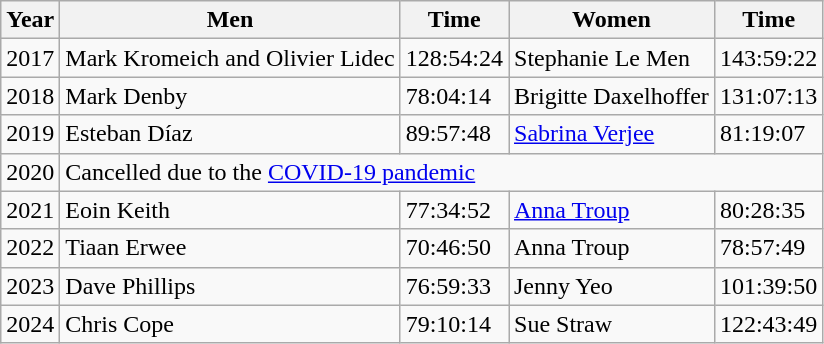<table class="wikitable">
<tr>
<th>Year</th>
<th>Men</th>
<th>Time</th>
<th>Women</th>
<th>Time</th>
</tr>
<tr>
<td>2017</td>
<td>Mark Kromeich and Olivier Lidec</td>
<td>128:54:24</td>
<td>Stephanie Le Men</td>
<td>143:59:22</td>
</tr>
<tr>
<td>2018</td>
<td>Mark Denby</td>
<td>78:04:14</td>
<td>Brigitte Daxelhoffer</td>
<td>131:07:13</td>
</tr>
<tr>
<td>2019</td>
<td>Esteban Díaz</td>
<td>89:57:48</td>
<td><a href='#'>Sabrina Verjee</a></td>
<td>81:19:07</td>
</tr>
<tr>
<td>2020</td>
<td colspan="4">Cancelled due to the <a href='#'>COVID-19 pandemic</a></td>
</tr>
<tr>
<td>2021</td>
<td>Eoin Keith</td>
<td>77:34:52</td>
<td><a href='#'>Anna Troup</a></td>
<td>80:28:35</td>
</tr>
<tr>
<td>2022</td>
<td>Tiaan Erwee</td>
<td>70:46:50</td>
<td>Anna Troup</td>
<td>78:57:49</td>
</tr>
<tr>
<td>2023</td>
<td>Dave Phillips</td>
<td>76:59:33</td>
<td>Jenny Yeo</td>
<td>101:39:50</td>
</tr>
<tr>
<td>2024</td>
<td>Chris Cope</td>
<td>79:10:14</td>
<td>Sue Straw</td>
<td>122:43:49</td>
</tr>
</table>
